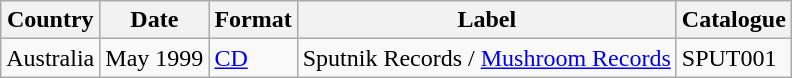<table class="wikitable">
<tr>
<th>Country</th>
<th>Date</th>
<th>Format</th>
<th>Label</th>
<th>Catalogue</th>
</tr>
<tr>
<td>Australia</td>
<td>May 1999</td>
<td><a href='#'>CD</a></td>
<td>Sputnik Records / <a href='#'>Mushroom Records</a></td>
<td>SPUT001</td>
</tr>
</table>
